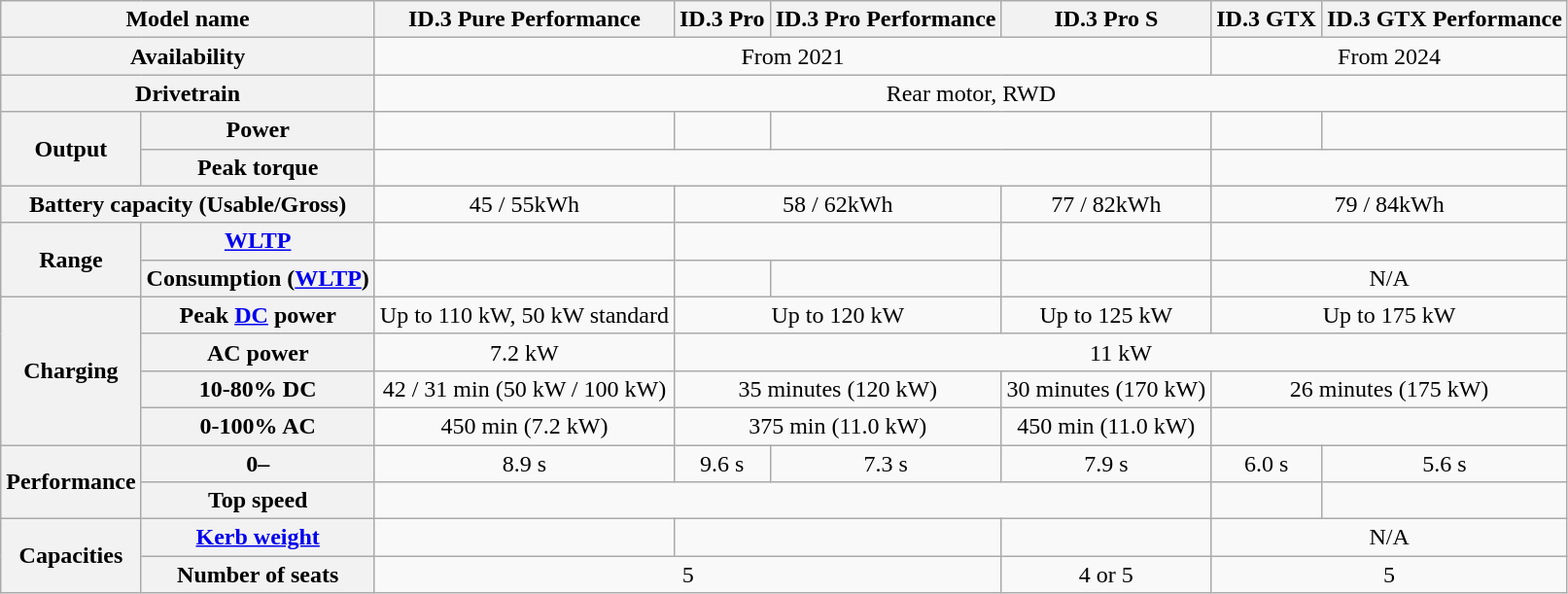<table class="wikitable" style="text-align:center">
<tr>
<th colspan=2>Model name</th>
<th>ID.3 Pure Performance</th>
<th>ID.3 Pro</th>
<th>ID.3 Pro Performance</th>
<th>ID.3 Pro S</th>
<th>ID.3 GTX</th>
<th>ID.3 GTX Performance</th>
</tr>
<tr>
<th colspan=2>Availability</th>
<td colspan="4">From 2021</td>
<td colspan="2">From 2024</td>
</tr>
<tr>
<th colspan=2>Drivetrain</th>
<td colspan="6">Rear motor, RWD</td>
</tr>
<tr>
<th rowspan=2>Output</th>
<th>Power</th>
<td></td>
<td></td>
<td colspan="2"></td>
<td></td>
<td></td>
</tr>
<tr>
<th>Peak torque</th>
<td colspan="4"></td>
<td colspan="2"></td>
</tr>
<tr>
<th colspan=2>Battery capacity (Usable/Gross)</th>
<td>45 / 55kWh</td>
<td colspan=2>58 / 62kWh</td>
<td>77 / 82kWh</td>
<td colspan=2>79 / 84kWh</td>
</tr>
<tr>
<th rowspan="2">Range</th>
<th><a href='#'>WLTP</a></th>
<td></td>
<td colspan="2"></td>
<td></td>
<td colspan="2"></td>
</tr>
<tr>
<th>Consumption (<a href='#'>WLTP</a>)</th>
<td></td>
<td></td>
<td></td>
<td></td>
<td colspan="2">N/A</td>
</tr>
<tr>
<th rowspan="4">Charging</th>
<th>Peak <a href='#'>DC</a> power</th>
<td>Up to 110 kW, 50 kW standard</td>
<td colspan=2><div>Up to 120 kW</div></td>
<td><div>Up to 125 kW</div></td>
<td colspan=2><div>Up to 175 kW</div></td>
</tr>
<tr>
<th>AC power</th>
<td>7.2 kW</td>
<td colspan="5">11 kW</td>
</tr>
<tr>
<th>10-80% DC</th>
<td>42 / 31 min (50 kW / 100 kW)</td>
<td colspan="2">35 minutes (120 kW)</td>
<td>30 minutes (170 kW)</td>
<td colspan="2">26 minutes (175 kW)</td>
</tr>
<tr>
<th>0-100% AC</th>
<td>450 min (7.2 kW)</td>
<td colspan="2">375 min (11.0 kW)</td>
<td>450 min (11.0 kW)</td>
<td colspan="2"></td>
</tr>
<tr>
<th rowspan="2">Performance</th>
<th>0–</th>
<td>8.9 s</td>
<td>9.6 s</td>
<td>7.3 s</td>
<td>7.9 s</td>
<td>6.0 s</td>
<td>5.6 s</td>
</tr>
<tr>
<th>Top speed</th>
<td colspan="4"></td>
<td></td>
<td></td>
</tr>
<tr>
<th rowspan="2">Capacities</th>
<th><a href='#'>Kerb weight</a></th>
<td></td>
<td colspan="2"></td>
<td></td>
<td colspan="2">N/A</td>
</tr>
<tr>
<th>Number of seats</th>
<td colspan="3">5</td>
<td>4 or 5</td>
<td colspan="2">5</td>
</tr>
</table>
